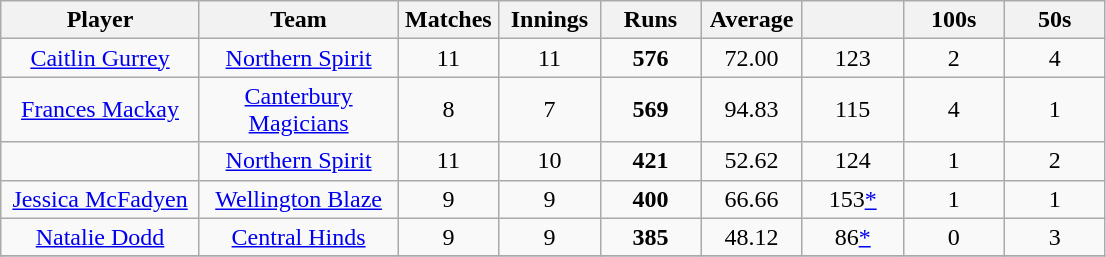<table class="wikitable" style="text-align:center;">
<tr>
<th width=125>Player</th>
<th width=125>Team</th>
<th width=60>Matches</th>
<th width=60>Innings</th>
<th width=60>Runs</th>
<th width=60>Average</th>
<th width=60></th>
<th width=60>100s</th>
<th width=60>50s</th>
</tr>
<tr>
<td><a href='#'>Caitlin Gurrey</a></td>
<td><a href='#'>Northern Spirit</a></td>
<td>11</td>
<td>11</td>
<td><strong>576</strong></td>
<td>72.00</td>
<td>123</td>
<td>2</td>
<td>4</td>
</tr>
<tr>
<td><a href='#'>Frances Mackay</a></td>
<td><a href='#'>Canterbury Magicians</a></td>
<td>8</td>
<td>7</td>
<td><strong>569</strong></td>
<td>94.83</td>
<td>115</td>
<td>4</td>
<td>1</td>
</tr>
<tr>
<td></td>
<td><a href='#'>Northern Spirit</a></td>
<td>11</td>
<td>10</td>
<td><strong>421</strong></td>
<td>52.62</td>
<td>124</td>
<td>1</td>
<td>2</td>
</tr>
<tr>
<td><a href='#'>Jessica McFadyen</a></td>
<td><a href='#'>Wellington Blaze</a></td>
<td>9</td>
<td>9</td>
<td><strong>400</strong></td>
<td>66.66</td>
<td>153<a href='#'>*</a></td>
<td>1</td>
<td>1</td>
</tr>
<tr>
<td><a href='#'>Natalie Dodd</a></td>
<td><a href='#'>Central Hinds</a></td>
<td>9</td>
<td>9</td>
<td><strong>385</strong></td>
<td>48.12</td>
<td>86<a href='#'>*</a></td>
<td>0</td>
<td>3</td>
</tr>
<tr>
</tr>
</table>
